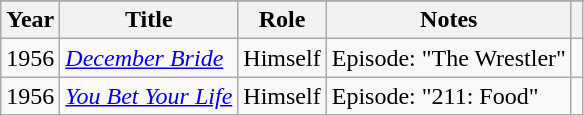<table class="wikitable sortable">
<tr>
</tr>
<tr>
<th>Year</th>
<th>Title</th>
<th>Role</th>
<th class="unsortable">Notes</th>
<th class="unsortable"></th>
</tr>
<tr>
<td>1956</td>
<td><em><a href='#'>December Bride</a></em></td>
<td>Himself</td>
<td>Episode: "The Wrestler"</td>
<td align=center></td>
</tr>
<tr>
<td>1956</td>
<td><em><a href='#'>You Bet Your Life</a></em></td>
<td>Himself</td>
<td>Episode: "211: Food"</td>
<td align=center></td>
</tr>
</table>
